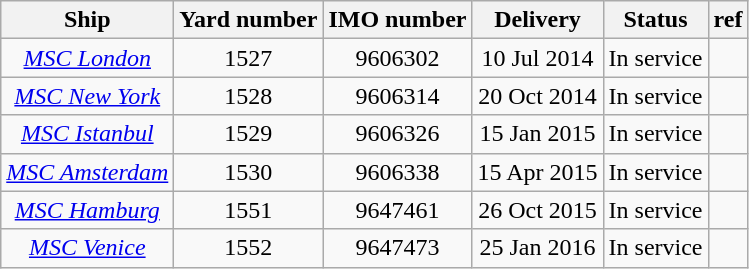<table class="wikitable" style="text-align:center">
<tr>
<th>Ship</th>
<th>Yard number</th>
<th>IMO number</th>
<th>Delivery</th>
<th>Status</th>
<th>ref</th>
</tr>
<tr>
<td><em><a href='#'>MSC London</a></em></td>
<td>1527</td>
<td>9606302</td>
<td>10 Jul 2014</td>
<td>In service</td>
<td></td>
</tr>
<tr>
<td><em><a href='#'>MSC New York</a></em></td>
<td>1528</td>
<td>9606314</td>
<td>20 Oct 2014</td>
<td>In service</td>
<td></td>
</tr>
<tr>
<td><em><a href='#'>MSC Istanbul</a></em></td>
<td>1529</td>
<td>9606326</td>
<td>15 Jan 2015</td>
<td>In service</td>
<td></td>
</tr>
<tr>
<td><em><a href='#'>MSC Amsterdam</a></em></td>
<td>1530</td>
<td>9606338</td>
<td>15 Apr 2015</td>
<td>In service</td>
<td></td>
</tr>
<tr>
<td><em><a href='#'>MSC Hamburg</a></em></td>
<td>1551</td>
<td>9647461</td>
<td>26 Oct 2015</td>
<td>In service</td>
<td></td>
</tr>
<tr>
<td><em><a href='#'>MSC Venice</a></em></td>
<td>1552</td>
<td>9647473</td>
<td>25 Jan 2016</td>
<td>In service</td>
<td></td>
</tr>
</table>
